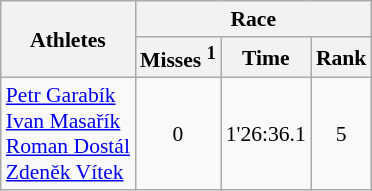<table class="wikitable" border="1" style="font-size:90%">
<tr>
<th rowspan=2>Athletes</th>
<th colspan=3>Race</th>
</tr>
<tr>
<th>Misses <sup>1</sup></th>
<th>Time</th>
<th>Rank</th>
</tr>
<tr>
<td><a href='#'>Petr Garabík</a><br><a href='#'>Ivan Masařík</a><br><a href='#'>Roman Dostál</a><br><a href='#'>Zdeněk Vítek</a></td>
<td align=center>0</td>
<td align=center>1'26:36.1</td>
<td align=center>5</td>
</tr>
</table>
